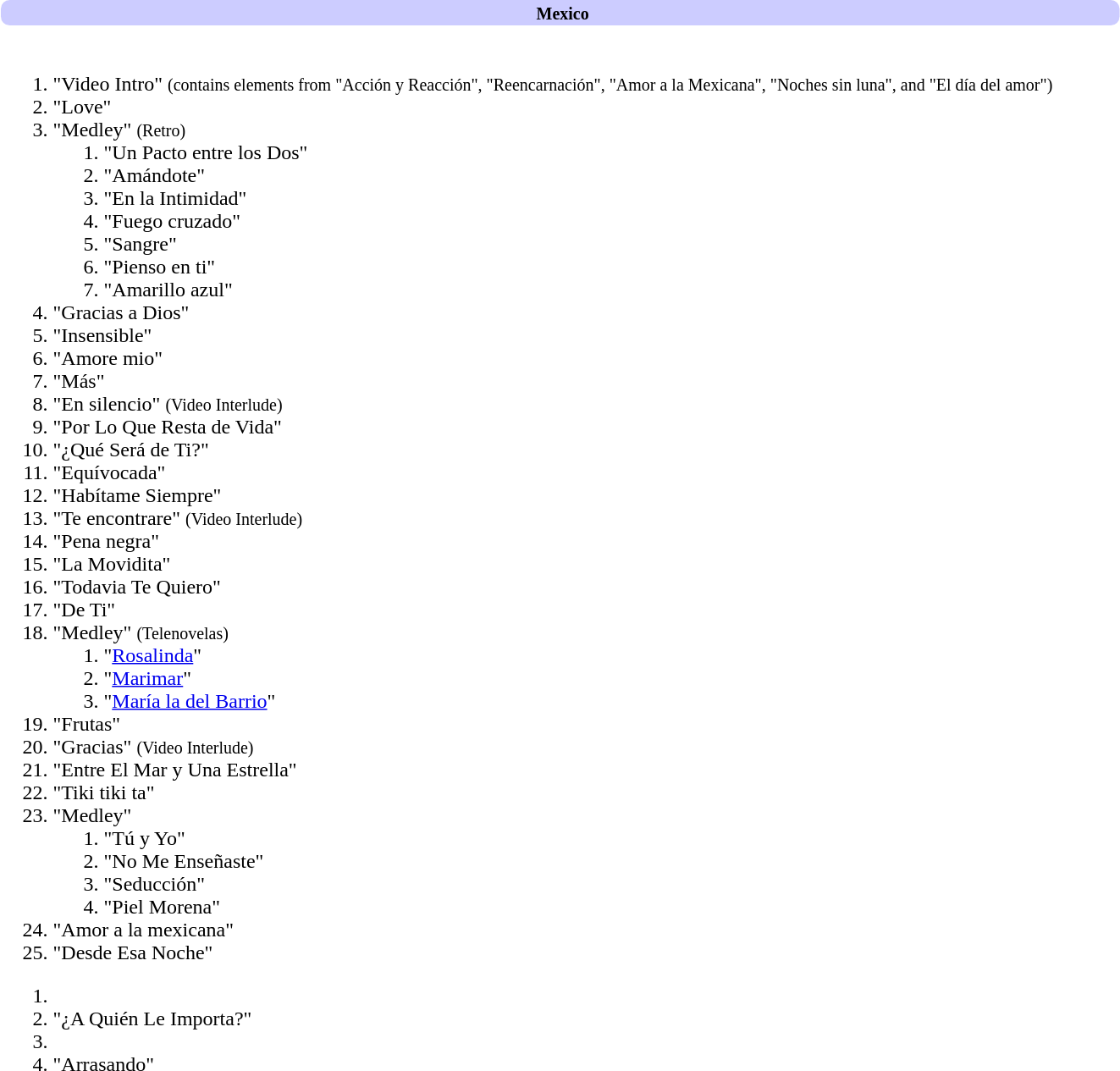<table class="collapsible collapsed" width="70%" style="background-color:#White; border-radius:10px;">
<tr>
<th style="background-color:#ccccff; font-size: 100%; border:; padding-left:5px; border-radius:7px"><small>Mexico</small></th>
</tr>
<tr>
<td><br><ol><li>"Video Intro" <small>(contains elements from "Acción y Reacción", "Reencarnación", "Amor a la Mexicana", "Noches sin luna", and "El día del amor")</small></li><li>"Love"</li><li>"Medley" <small>(Retro)</small><ol><li>"Un Pacto entre los Dos"</li><li>"Amándote"</li><li>"En la Intimidad"</li><li>"Fuego cruzado"</li><li>"Sangre"</li><li>"Pienso en ti"</li><li>"Amarillo azul"</li></ol></li><li>"Gracias a Dios"</li><li>"Insensible"</li><li>"Amore mio"</li><li>"Más"</li><li>"En silencio" <small>(Video Interlude)</small></li><li>"Por Lo Que Resta de Vida"</li><li>"¿Qué Será de Ti?"</li><li>"Equívocada"</li><li>"Habítame Siempre"</li><li>"Te encontrare" <small>(Video Interlude)</small></li><li>"Pena negra"</li><li>"La Movidita"</li><li>"Todavia Te Quiero"</li><li>"De Ti"</li><li>"Medley" <small>(Telenovelas)</small><ol><li>"<a href='#'>Rosalinda</a>"</li><li>"<a href='#'>Marimar</a>"</li><li>"<a href='#'>María la del Barrio</a>"</li></ol></li><li>"Frutas"</li><li>"Gracias" <small>(Video Interlude)</small></li><li>"Entre El Mar y Una Estrella"</li><li>"Tiki tiki ta"</li><li>"Medley"<ol><li>"Tú y Yo"</li><li>"No Me Enseñaste"</li><li>"Seducción"</li><li>"Piel Morena"</li></ol></li><li>"Amor a la mexicana"</li><li>"Desde Esa Noche"</li></ol><ol><li><li>"¿A Quién Le Importa?"</li><li><li>"Arrasando"</li></ol></td>
</tr>
</table>
